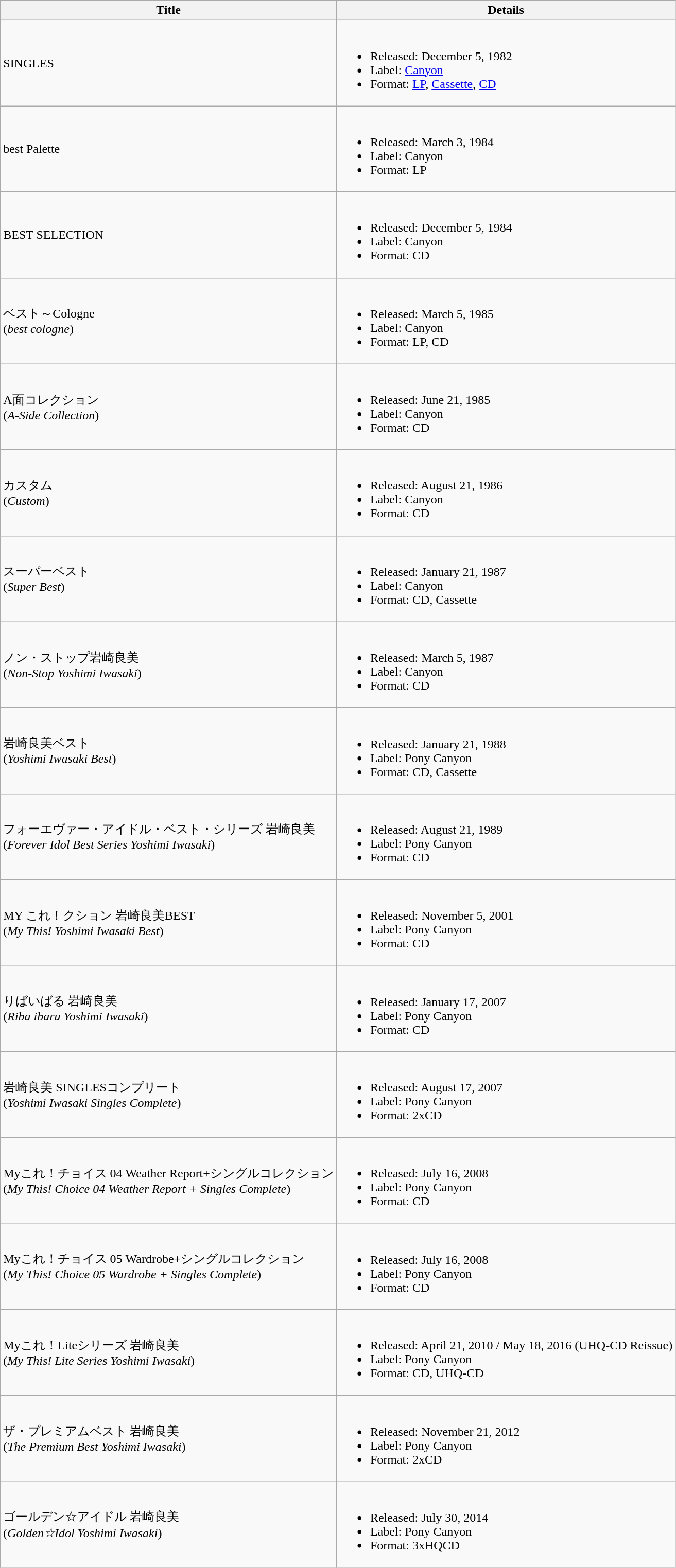<table class="wikitable">
<tr>
<th>Title</th>
<th>Details</th>
</tr>
<tr>
<td>SINGLES</td>
<td><br><ul><li>Released: December 5, 1982</li><li>Label: <a href='#'>Canyon</a></li><li>Format: <a href='#'>LP</a>, <a href='#'>Cassette</a>, <a href='#'>CD</a></li></ul></td>
</tr>
<tr>
<td>best Palette</td>
<td><br><ul><li>Released: March 3, 1984</li><li>Label: Canyon</li><li>Format: LP</li></ul></td>
</tr>
<tr>
<td>BEST SELECTION</td>
<td><br><ul><li>Released: December 5, 1984</li><li>Label: Canyon</li><li>Format: CD</li></ul></td>
</tr>
<tr>
<td>ベスト～Cologne<br>(<em>best cologne</em>)</td>
<td><br><ul><li>Released: March 5, 1985</li><li>Label: Canyon</li><li>Format: LP, CD</li></ul></td>
</tr>
<tr>
<td>A面コレクション<br>(<em>A-Side Collection</em>)</td>
<td><br><ul><li>Released: June 21, 1985</li><li>Label: Canyon</li><li>Format: CD</li></ul></td>
</tr>
<tr>
<td>カスタム<br>(<em>Custom</em>)</td>
<td><br><ul><li>Released: August 21, 1986</li><li>Label: Canyon</li><li>Format: CD</li></ul></td>
</tr>
<tr>
<td>スーパーベスト<br>(<em>Super Best</em>)</td>
<td><br><ul><li>Released: January 21, 1987</li><li>Label: Canyon</li><li>Format: CD, Cassette</li></ul></td>
</tr>
<tr>
<td>ノン・ストップ岩崎良美<br>(<em>Non-Stop Yoshimi Iwasaki</em>)</td>
<td><br><ul><li>Released: March 5, 1987</li><li>Label: Canyon</li><li>Format: CD</li></ul></td>
</tr>
<tr>
<td>岩崎良美ベスト<br>(<em>Yoshimi Iwasaki Best</em>)</td>
<td><br><ul><li>Released: January 21, 1988</li><li>Label: Pony Canyon</li><li>Format: CD, Cassette</li></ul></td>
</tr>
<tr>
<td>フォーエヴァー・アイドル・ベスト・シリーズ 岩崎良美<br>(<em>Forever Idol Best Series Yoshimi Iwasaki</em>)</td>
<td><br><ul><li>Released: August 21, 1989</li><li>Label: Pony Canyon</li><li>Format: CD</li></ul></td>
</tr>
<tr>
<td>MY これ！クション 岩崎良美BEST<br>(<em>My This! Yoshimi Iwasaki Best</em>)</td>
<td><br><ul><li>Released: November 5, 2001</li><li>Label: Pony Canyon</li><li>Format: CD</li></ul></td>
</tr>
<tr>
<td>りばいばる 岩崎良美<br>(<em>Riba ibaru Yoshimi Iwasaki</em>)</td>
<td><br><ul><li>Released: January 17, 2007</li><li>Label: Pony Canyon</li><li>Format: CD</li></ul></td>
</tr>
<tr>
<td>岩崎良美 SINGLESコンプリート<br>(<em>Yoshimi Iwasaki Singles Complete</em>)</td>
<td><br><ul><li>Released: August 17, 2007</li><li>Label: Pony Canyon</li><li>Format: 2xCD</li></ul></td>
</tr>
<tr>
<td>Myこれ！チョイス 04 Weather Report+シングルコレクション<br>(<em>My This! Choice 04 Weather Report + Singles Complete</em>)</td>
<td><br><ul><li>Released: July 16, 2008</li><li>Label: Pony Canyon</li><li>Format: CD</li></ul></td>
</tr>
<tr>
<td>Myこれ！チョイス 05 Wardrobe+シングルコレクション<br>(<em>My This! Choice 05 Wardrobe + Singles Complete</em>)</td>
<td><br><ul><li>Released: July 16, 2008</li><li>Label: Pony Canyon</li><li>Format: CD</li></ul></td>
</tr>
<tr>
<td>Myこれ！Liteシリーズ 岩崎良美<br>(<em>My This! Lite Series Yoshimi Iwasaki</em>)</td>
<td><br><ul><li>Released: April 21, 2010 / May 18, 2016 (UHQ-CD Reissue)</li><li>Label: Pony Canyon</li><li>Format: CD, UHQ-CD</li></ul></td>
</tr>
<tr>
<td>ザ・プレミアムベスト 岩崎良美<br>(<em>The Premium Best Yoshimi Iwasaki</em>)</td>
<td><br><ul><li>Released: November 21, 2012</li><li>Label: Pony Canyon</li><li>Format: 2xCD</li></ul></td>
</tr>
<tr>
<td>ゴールデン☆アイドル 岩崎良美<br>(<em>Golden☆Idol Yoshimi Iwasaki</em>)</td>
<td><br><ul><li>Released: July 30, 2014</li><li>Label: Pony Canyon</li><li>Format: 3xHQCD</li></ul></td>
</tr>
</table>
